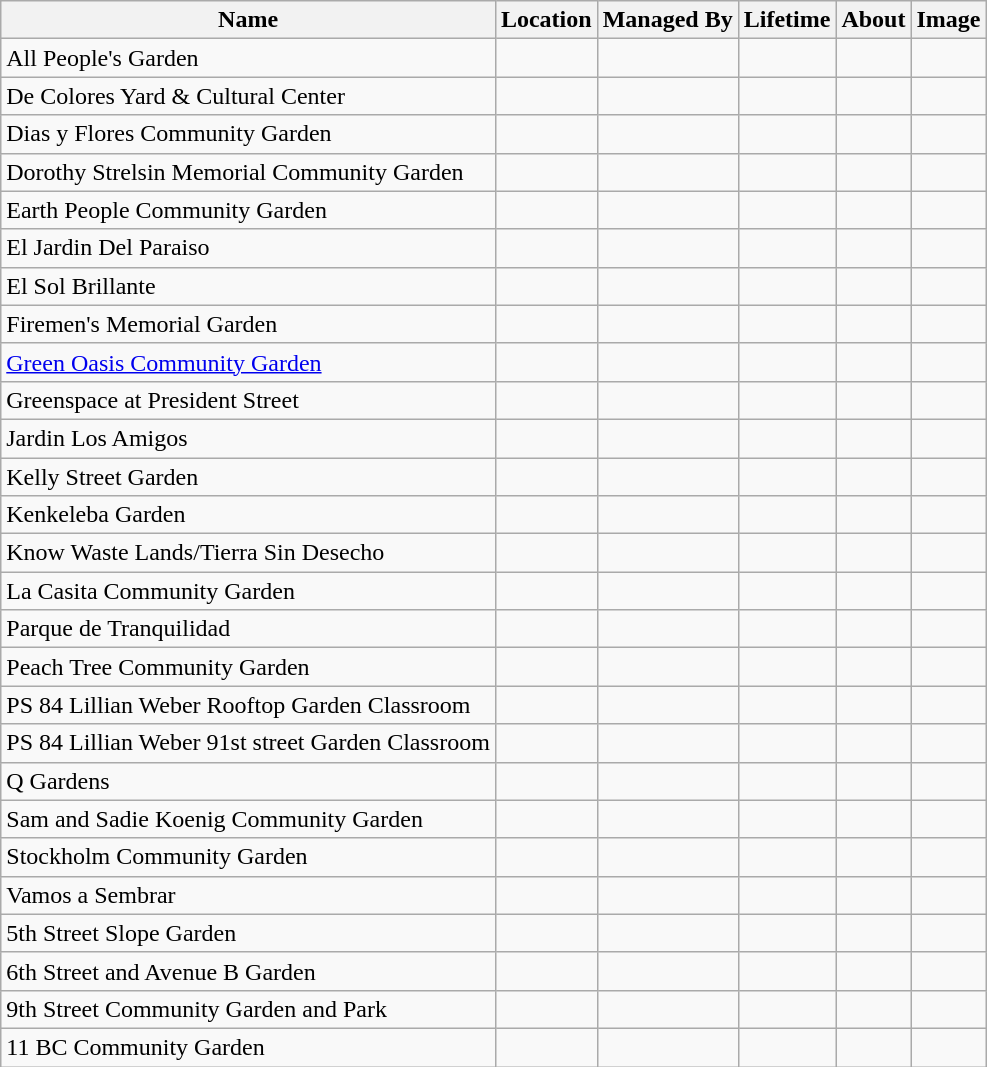<table class="wikitable">
<tr>
<th>Name</th>
<th>Location</th>
<th>Managed By</th>
<th>Lifetime</th>
<th>About</th>
<th>Image</th>
</tr>
<tr>
<td>All People's Garden</td>
<td></td>
<td></td>
<td></td>
<td></td>
<td></td>
</tr>
<tr>
<td>De Colores Yard & Cultural Center</td>
<td></td>
<td></td>
<td></td>
<td></td>
<td></td>
</tr>
<tr>
<td>Dias y Flores Community Garden</td>
<td></td>
<td></td>
<td></td>
<td></td>
<td></td>
</tr>
<tr>
<td>Dorothy Strelsin Memorial Community Garden</td>
<td></td>
<td></td>
<td></td>
<td></td>
<td></td>
</tr>
<tr>
<td>Earth People Community Garden</td>
<td></td>
<td></td>
<td></td>
<td></td>
<td></td>
</tr>
<tr>
<td>El Jardin Del Paraiso</td>
<td></td>
<td></td>
<td></td>
<td></td>
<td></td>
</tr>
<tr>
<td>El Sol Brillante</td>
<td></td>
<td></td>
<td></td>
<td></td>
<td></td>
</tr>
<tr>
<td>Firemen's Memorial Garden</td>
<td></td>
<td></td>
<td></td>
<td></td>
<td></td>
</tr>
<tr>
<td><a href='#'>Green Oasis Community Garden</a></td>
<td></td>
<td></td>
<td></td>
<td></td>
<td></td>
</tr>
<tr>
<td>Greenspace at President Street</td>
<td></td>
<td></td>
<td></td>
<td></td>
<td></td>
</tr>
<tr>
<td>Jardin Los Amigos</td>
<td></td>
<td></td>
<td></td>
<td></td>
<td></td>
</tr>
<tr>
<td>Kelly Street Garden</td>
<td></td>
<td></td>
<td></td>
<td></td>
<td></td>
</tr>
<tr>
<td>Kenkeleba Garden</td>
<td></td>
<td></td>
<td></td>
<td></td>
<td></td>
</tr>
<tr>
<td>Know Waste Lands/Tierra Sin Desecho</td>
<td></td>
<td></td>
<td></td>
<td></td>
<td></td>
</tr>
<tr>
<td>La Casita Community Garden</td>
<td></td>
<td></td>
<td></td>
<td></td>
<td></td>
</tr>
<tr>
<td>Parque de Tranquilidad</td>
<td></td>
<td></td>
<td></td>
<td></td>
<td></td>
</tr>
<tr>
<td>Peach Tree Community Garden</td>
<td></td>
<td></td>
<td></td>
<td></td>
<td></td>
</tr>
<tr>
<td>PS 84 Lillian Weber Rooftop Garden Classroom</td>
<td></td>
<td></td>
<td></td>
<td></td>
<td></td>
</tr>
<tr>
<td>PS 84 Lillian Weber 91st street Garden Classroom</td>
<td></td>
<td></td>
<td></td>
<td></td>
<td></td>
</tr>
<tr>
<td>Q Gardens</td>
<td></td>
<td></td>
<td></td>
<td></td>
<td></td>
</tr>
<tr>
<td>Sam and Sadie Koenig Community Garden</td>
<td></td>
<td></td>
<td></td>
<td></td>
<td></td>
</tr>
<tr>
<td>Stockholm Community Garden</td>
<td></td>
<td></td>
<td></td>
<td></td>
<td></td>
</tr>
<tr>
<td>Vamos a Sembrar</td>
<td></td>
<td></td>
<td></td>
<td></td>
<td></td>
</tr>
<tr>
<td>5th Street Slope Garden</td>
<td></td>
<td></td>
<td></td>
<td></td>
<td></td>
</tr>
<tr>
<td>6th Street and Avenue B Garden</td>
<td></td>
<td></td>
<td></td>
<td></td>
<td></td>
</tr>
<tr>
<td>9th Street Community Garden and Park</td>
<td></td>
<td></td>
<td></td>
<td></td>
<td></td>
</tr>
<tr>
<td>11 BC Community Garden</td>
<td></td>
<td></td>
<td></td>
<td></td>
</tr>
</table>
